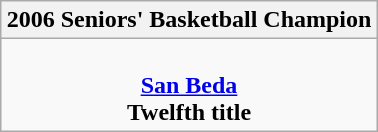<table class=wikitable style="text-align:center; margin:auto">
<tr>
<th>2006 Seniors' Basketball Champion</th>
</tr>
<tr>
<td> <br> <strong><a href='#'>San Beda</a></strong> <br> <strong>Twelfth title</strong></td>
</tr>
</table>
